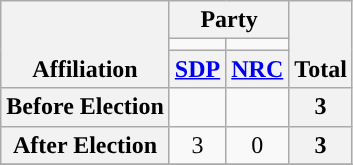<table class=wikitable style="text-align:center">
<tr style="vertical-align:bottom;">
<th rowspan=3>Affiliation</th>
<th colspan=2>Party</th>
<th rowspan=3>Total</th>
</tr>
<tr>
<td style="background-color:"></td>
<td style="background-color:"></td>
</tr>
<tr>
<th><a href='#'>SDP</a></th>
<th><a href='#'>NRC</a></th>
</tr>
<tr>
<th>Before Election</th>
<td></td>
<td></td>
<th>3</th>
</tr>
<tr>
<th>After Election</th>
<td>3</td>
<td>0</td>
<th>3</th>
</tr>
<tr>
</tr>
</table>
